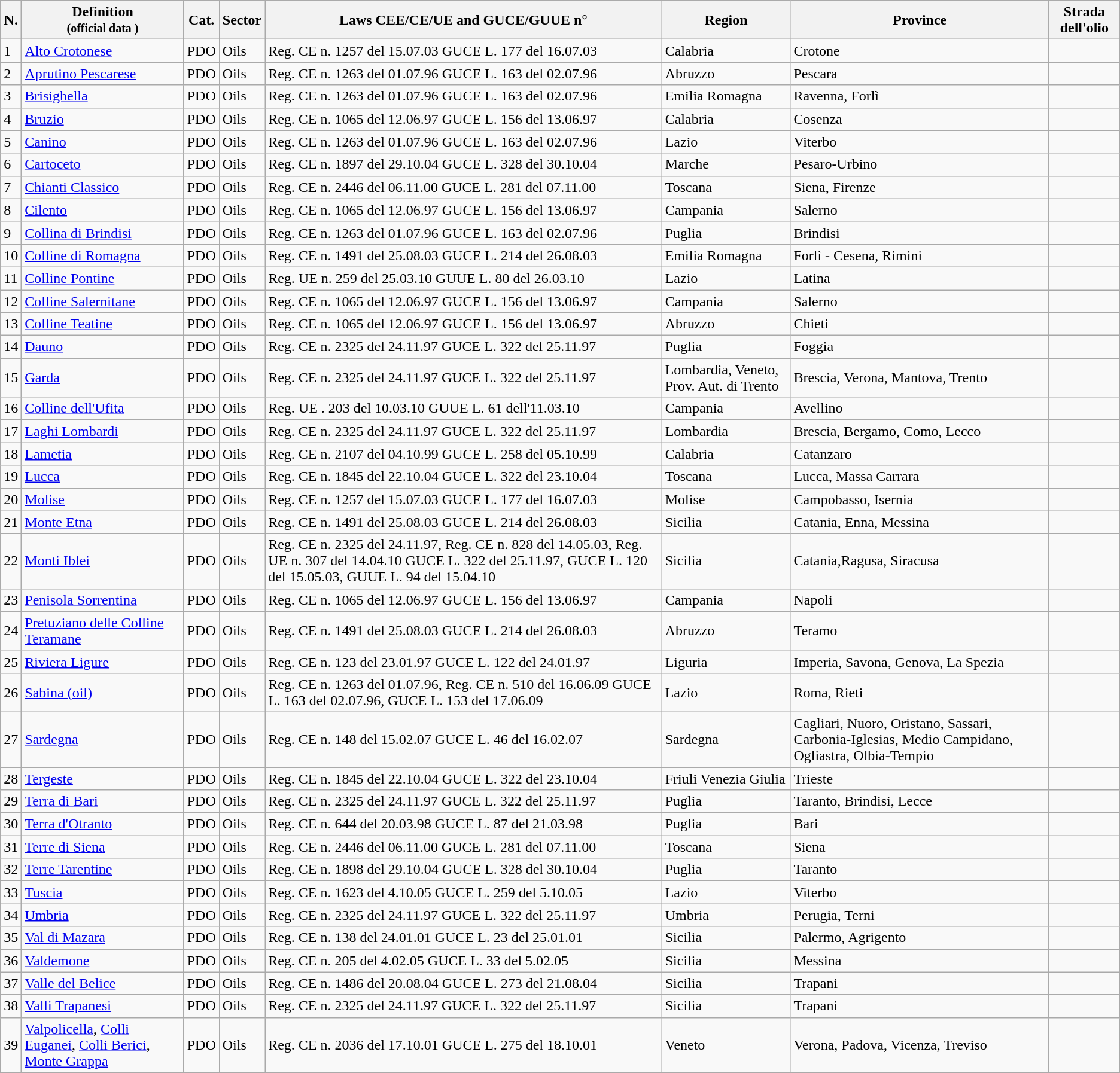<table class="wikitable sortable">
<tr>
<th>N.</th>
<th>Definition <br><small>(official data )</small></th>
<th>Cat.</th>
<th>Sector</th>
<th>Laws CEE/CE/UE and GUCE/GUUE n°</th>
<th>Region</th>
<th>Province</th>
<th>Strada dell'olio</th>
</tr>
<tr>
<td>1</td>
<td><a href='#'>Alto Crotonese</a></td>
<td>PDO</td>
<td>Oils</td>
<td>Reg. CE n. 1257 del 15.07.03 GUCE L. 177 del 16.07.03</td>
<td>Calabria</td>
<td>Crotone</td>
<td></td>
</tr>
<tr --->
<td>2</td>
<td><a href='#'>Aprutino Pescarese</a></td>
<td>PDO</td>
<td>Oils</td>
<td>Reg. CE n. 1263 del 01.07.96 GUCE L. 163 del 02.07.96</td>
<td>Abruzzo</td>
<td>Pescara</td>
<td></td>
</tr>
<tr --->
<td>3</td>
<td><a href='#'>Brisighella</a></td>
<td>PDO</td>
<td>Oils</td>
<td>Reg. CE n. 1263 del 01.07.96 GUCE L. 163 del 02.07.96</td>
<td>Emilia Romagna</td>
<td>Ravenna, Forlì</td>
<td></td>
</tr>
<tr --->
<td>4</td>
<td><a href='#'>Bruzio</a></td>
<td>PDO</td>
<td>Oils</td>
<td>Reg. CE n. 1065 del 12.06.97 GUCE L. 156 del 13.06.97</td>
<td>Calabria</td>
<td>Cosenza</td>
<td></td>
</tr>
<tr --->
<td>5</td>
<td><a href='#'>Canino</a></td>
<td>PDO</td>
<td>Oils</td>
<td>Reg. CE n. 1263 del 01.07.96 GUCE L. 163 del 02.07.96</td>
<td>Lazio</td>
<td>Viterbo</td>
<td></td>
</tr>
<tr --->
<td>6</td>
<td><a href='#'>Cartoceto</a></td>
<td>PDO</td>
<td>Oils</td>
<td>Reg. CE n. 1897 del 29.10.04 GUCE L. 328 del 30.10.04</td>
<td>Marche</td>
<td>Pesaro-Urbino</td>
<td></td>
</tr>
<tr --->
<td>7</td>
<td><a href='#'>Chianti Classico</a></td>
<td>PDO</td>
<td>Oils</td>
<td>Reg. CE n. 2446 del 06.11.00 GUCE L. 281 del 07.11.00</td>
<td>Toscana</td>
<td>Siena, Firenze</td>
<td> </td>
</tr>
<tr --->
<td>8</td>
<td><a href='#'>Cilento</a></td>
<td>PDO</td>
<td>Oils</td>
<td>Reg. CE n. 1065 del 12.06.97 GUCE L. 156 del 13.06.97</td>
<td>Campania</td>
<td>Salerno</td>
<td></td>
</tr>
<tr --->
<td>9</td>
<td><a href='#'>Collina di Brindisi</a></td>
<td>PDO</td>
<td>Oils</td>
<td>Reg. CE n. 1263 del 01.07.96 GUCE L. 163 del 02.07.96</td>
<td>Puglia</td>
<td>Brindisi</td>
<td></td>
</tr>
<tr --->
<td>10</td>
<td><a href='#'>Colline di Romagna</a></td>
<td>PDO</td>
<td>Oils</td>
<td>Reg. CE n. 1491 del 25.08.03 GUCE L. 214 del 26.08.03</td>
<td>Emilia Romagna</td>
<td>Forlì - Cesena, Rimini</td>
<td></td>
</tr>
<tr --->
<td>11</td>
<td><a href='#'>Colline Pontine</a></td>
<td>PDO</td>
<td>Oils</td>
<td>Reg. UE n. 259 del 25.03.10 GUUE L. 80 del 26.03.10</td>
<td>Lazio</td>
<td>Latina</td>
<td></td>
</tr>
<tr --->
<td>12</td>
<td><a href='#'>Colline Salernitane</a></td>
<td>PDO</td>
<td>Oils</td>
<td>Reg. CE n. 1065 del 12.06.97 GUCE L. 156 del 13.06.97</td>
<td>Campania</td>
<td>Salerno</td>
<td></td>
</tr>
<tr --->
<td>13</td>
<td><a href='#'>Colline Teatine</a></td>
<td>PDO</td>
<td>Oils</td>
<td>Reg. CE n. 1065 del 12.06.97 GUCE L. 156 del 13.06.97</td>
<td>Abruzzo</td>
<td>Chieti</td>
<td></td>
</tr>
<tr --->
<td>14</td>
<td><a href='#'>Dauno</a></td>
<td>PDO</td>
<td>Oils</td>
<td>Reg. CE n. 2325 del 24.11.97 GUCE L. 322 del 25.11.97</td>
<td>Puglia</td>
<td>Foggia</td>
<td></td>
</tr>
<tr --->
<td>15</td>
<td><a href='#'>Garda</a></td>
<td>PDO</td>
<td>Oils</td>
<td>Reg. CE n. 2325 del 24.11.97 GUCE L. 322 del 25.11.97</td>
<td>Lombardia, Veneto, Prov. Aut. di Trento</td>
<td>Brescia, Verona, Mantova, Trento</td>
<td></td>
</tr>
<tr --->
<td>16</td>
<td><a href='#'>Colline dell'Ufita</a></td>
<td>PDO</td>
<td>Oils</td>
<td>Reg. UE . 203 del 10.03.10 GUUE L. 61 dell'11.03.10</td>
<td>Campania</td>
<td>Avellino</td>
<td></td>
</tr>
<tr --->
<td>17</td>
<td><a href='#'>Laghi Lombardi</a></td>
<td>PDO</td>
<td>Oils</td>
<td>Reg. CE n. 2325 del 24.11.97 GUCE L. 322 del 25.11.97</td>
<td>Lombardia</td>
<td>Brescia, Bergamo, Como, Lecco</td>
<td></td>
</tr>
<tr --->
<td>18</td>
<td><a href='#'>Lametia</a></td>
<td>PDO</td>
<td>Oils</td>
<td>Reg. CE n. 2107 del 04.10.99 GUCE L. 258 del 05.10.99</td>
<td>Calabria</td>
<td>Catanzaro</td>
<td></td>
</tr>
<tr --->
<td>19</td>
<td><a href='#'>Lucca</a></td>
<td>PDO</td>
<td>Oils</td>
<td>Reg. CE n. 1845 del 22.10.04 GUCE L. 322 del 23.10.04</td>
<td>Toscana</td>
<td>Lucca, Massa Carrara</td>
<td></td>
</tr>
<tr --->
<td>20</td>
<td><a href='#'>Molise</a></td>
<td>PDO</td>
<td>Oils</td>
<td>Reg. CE n. 1257 del 15.07.03 GUCE L. 177 del 16.07.03</td>
<td>Molise</td>
<td>Campobasso, Isernia</td>
<td></td>
</tr>
<tr --->
<td>21</td>
<td><a href='#'>Monte Etna</a></td>
<td>PDO</td>
<td>Oils</td>
<td>Reg. CE n. 1491 del 25.08.03 GUCE L. 214 del 26.08.03</td>
<td>Sicilia</td>
<td>Catania, Enna, Messina</td>
<td></td>
</tr>
<tr --->
<td>22</td>
<td><a href='#'>Monti Iblei</a></td>
<td>PDO</td>
<td>Oils</td>
<td>Reg. CE n. 2325 del 24.11.97, Reg. CE n. 828 del 14.05.03, Reg. UE n. 307 del 14.04.10 GUCE L. 322 del 25.11.97, GUCE L. 120 del 15.05.03, GUUE L. 94 del 15.04.10</td>
<td>Sicilia</td>
<td>Catania,Ragusa, Siracusa</td>
<td></td>
</tr>
<tr --->
<td>23</td>
<td><a href='#'>Penisola Sorrentina</a></td>
<td>PDO</td>
<td>Oils</td>
<td>Reg. CE n. 1065 del 12.06.97 GUCE L. 156 del 13.06.97</td>
<td>Campania</td>
<td>Napoli</td>
<td></td>
</tr>
<tr --->
<td>24</td>
<td><a href='#'>Pretuziano delle Colline Teramane</a></td>
<td>PDO</td>
<td>Oils</td>
<td>Reg. CE n. 1491 del 25.08.03 GUCE L. 214 del 26.08.03</td>
<td>Abruzzo</td>
<td>Teramo</td>
<td></td>
</tr>
<tr --->
<td>25</td>
<td><a href='#'>Riviera Ligure</a></td>
<td>PDO</td>
<td>Oils</td>
<td>Reg. CE n. 123 del 23.01.97 GUCE L. 122 del 24.01.97</td>
<td>Liguria</td>
<td>Imperia, Savona, Genova, La Spezia</td>
<td></td>
</tr>
<tr --->
<td>26</td>
<td><a href='#'>Sabina (oil)</a></td>
<td>PDO</td>
<td>Oils</td>
<td>Reg. CE n. 1263 del 01.07.96, Reg. CE n. 510 del 16.06.09 GUCE L. 163 del 02.07.96, GUCE L. 153 del 17.06.09</td>
<td>Lazio</td>
<td>Roma, Rieti</td>
<td></td>
</tr>
<tr --->
<td>27</td>
<td><a href='#'>Sardegna</a></td>
<td>PDO</td>
<td>Oils</td>
<td>Reg. CE n. 148 del 15.02.07 GUCE L. 46 del 16.02.07</td>
<td>Sardegna</td>
<td>Cagliari, Nuoro, Oristano, Sassari, Carbonia-Iglesias, Medio Campidano, Ogliastra, Olbia-Tempio</td>
<td></td>
</tr>
<tr --->
<td>28</td>
<td><a href='#'>Tergeste</a></td>
<td>PDO</td>
<td>Oils</td>
<td>Reg. CE n. 1845 del 22.10.04 GUCE L. 322 del 23.10.04</td>
<td>Friuli Venezia Giulia</td>
<td>Trieste</td>
<td></td>
</tr>
<tr --->
<td>29</td>
<td><a href='#'>Terra di Bari</a></td>
<td>PDO</td>
<td>Oils</td>
<td>Reg. CE n. 2325 del 24.11.97 GUCE L. 322 del 25.11.97</td>
<td>Puglia</td>
<td>Taranto, Brindisi, Lecce</td>
<td></td>
</tr>
<tr --->
<td>30</td>
<td><a href='#'>Terra d'Otranto</a></td>
<td>PDO</td>
<td>Oils</td>
<td>Reg. CE n. 644 del 20.03.98 GUCE L. 87 del 21.03.98</td>
<td>Puglia</td>
<td>Bari</td>
<td></td>
</tr>
<tr --->
<td>31</td>
<td><a href='#'>Terre di Siena</a></td>
<td>PDO</td>
<td>Oils</td>
<td>Reg. CE n. 2446 del 06.11.00 GUCE L. 281 del 07.11.00</td>
<td>Toscana</td>
<td>Siena</td>
<td> </td>
</tr>
<tr --->
<td>32</td>
<td><a href='#'>Terre Tarentine</a></td>
<td>PDO</td>
<td>Oils</td>
<td>Reg. CE n. 1898 del 29.10.04 GUCE L. 328 del 30.10.04</td>
<td>Puglia</td>
<td>Taranto</td>
<td></td>
</tr>
<tr --->
<td>33</td>
<td><a href='#'>Tuscia</a></td>
<td>PDO</td>
<td>Oils</td>
<td>Reg. CE n. 1623 del 4.10.05 GUCE L. 259 del 5.10.05</td>
<td>Lazio</td>
<td>Viterbo</td>
<td></td>
</tr>
<tr --->
<td>34</td>
<td><a href='#'>Umbria</a></td>
<td>PDO</td>
<td>Oils</td>
<td>Reg. CE n. 2325 del 24.11.97 GUCE L. 322 del 25.11.97</td>
<td>Umbria</td>
<td>Perugia, Terni</td>
<td></td>
</tr>
<tr --->
<td>35</td>
<td><a href='#'>Val di Mazara</a></td>
<td>PDO</td>
<td>Oils</td>
<td>Reg. CE n. 138 del 24.01.01 GUCE L. 23 del 25.01.01</td>
<td>Sicilia</td>
<td>Palermo, Agrigento</td>
<td></td>
</tr>
<tr --->
<td>36</td>
<td><a href='#'>Valdemone</a></td>
<td>PDO</td>
<td>Oils</td>
<td>Reg. CE n. 205 del 4.02.05 GUCE L. 33 del 5.02.05</td>
<td>Sicilia</td>
<td>Messina</td>
<td></td>
</tr>
<tr --->
<td>37</td>
<td><a href='#'>Valle del Belice</a></td>
<td>PDO</td>
<td>Oils</td>
<td>Reg. CE n. 1486 del 20.08.04 GUCE L. 273 del 21.08.04</td>
<td>Sicilia</td>
<td>Trapani</td>
<td></td>
</tr>
<tr --->
<td>38</td>
<td><a href='#'>Valli Trapanesi</a></td>
<td>PDO</td>
<td>Oils</td>
<td>Reg. CE n. 2325 del 24.11.97 GUCE L. 322 del 25.11.97</td>
<td>Sicilia</td>
<td>Trapani</td>
<td></td>
</tr>
<tr --->
<td>39</td>
<td><a href='#'>Valpolicella</a>, <a href='#'>Colli Euganei</a>, <a href='#'>Colli Berici</a>, <a href='#'>Monte Grappa</a></td>
<td>PDO</td>
<td>Oils</td>
<td>Reg. CE n. 2036 del 17.10.01 GUCE L. 275 del 18.10.01</td>
<td>Veneto</td>
<td>Verona, Padova, Vicenza, Treviso</td>
<td></td>
</tr>
<tr --->
</tr>
</table>
